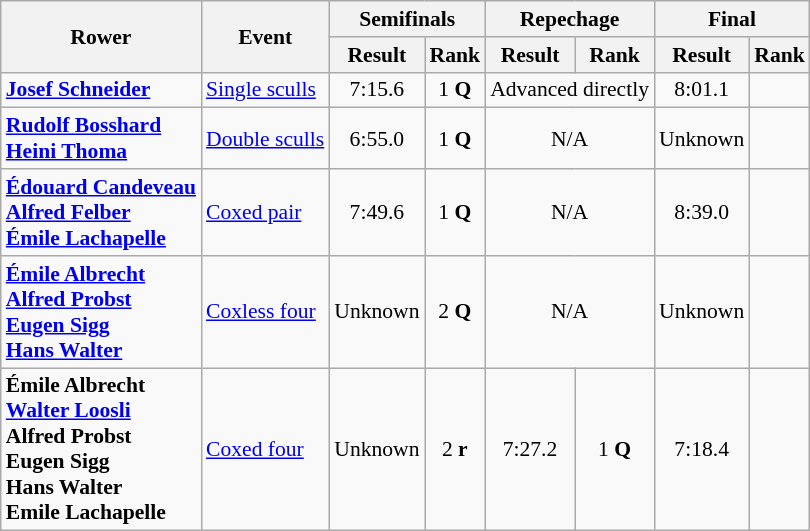<table class=wikitable style="font-size:90%">
<tr>
<th rowspan=2>Rower</th>
<th rowspan=2>Event</th>
<th colspan=2>Semifinals</th>
<th colspan=2>Repechage</th>
<th colspan=2>Final</th>
</tr>
<tr>
<th>Result</th>
<th>Rank</th>
<th>Result</th>
<th>Rank</th>
<th>Result</th>
<th>Rank</th>
</tr>
<tr>
<td><strong><a href='#'>Josef Schneider</a></strong></td>
<td><a href='#'>Single sculls</a></td>
<td align=center>7:15.6</td>
<td align=center>1 <strong>Q</strong></td>
<td align=center colspan=2>Advanced directly</td>
<td align=center>8:01.1</td>
<td align=center></td>
</tr>
<tr>
<td><strong><a href='#'>Rudolf Bosshard</a> <br> <a href='#'>Heini Thoma</a></strong></td>
<td><a href='#'>Double sculls</a></td>
<td align=center>6:55.0</td>
<td align=center>1 <strong>Q</strong></td>
<td align=center colspan=2>N/A</td>
<td align=center>Unknown</td>
<td align=center></td>
</tr>
<tr>
<td><strong><a href='#'>Édouard Candeveau</a> <br> <a href='#'>Alfred Felber</a> <br> <a href='#'>Émile Lachapelle</a></strong></td>
<td><a href='#'>Coxed pair</a></td>
<td align=center>7:49.6</td>
<td align=center>1 <strong>Q</strong></td>
<td align=center colspan=2>N/A</td>
<td align=center>8:39.0</td>
<td align=center></td>
</tr>
<tr>
<td><strong><a href='#'>Émile Albrecht</a> <br> <a href='#'>Alfred Probst</a> <br> <a href='#'>Eugen Sigg</a> <br> <a href='#'>Hans Walter</a></strong></td>
<td><a href='#'>Coxless four</a></td>
<td align=center>Unknown</td>
<td align=center>2 <strong>Q</strong></td>
<td align=center colspan=2>N/A</td>
<td align=center>Unknown</td>
<td align=center></td>
</tr>
<tr>
<td><strong>Émile Albrecht <br> <a href='#'>Walter Loosli</a> <br> Alfred Probst <br> Eugen Sigg <br> Hans Walter <br> Emile Lachapelle</strong></td>
<td><a href='#'>Coxed four</a></td>
<td align=center>Unknown</td>
<td align=center>2 <strong>r</strong></td>
<td align=center>7:27.2</td>
<td align=center>1 <strong>Q</strong></td>
<td align=center>7:18.4</td>
<td align=center></td>
</tr>
</table>
